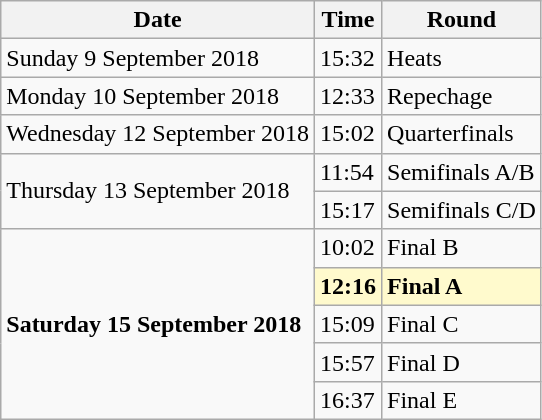<table class="wikitable">
<tr>
<th>Date</th>
<th>Time</th>
<th>Round</th>
</tr>
<tr>
<td>Sunday 9 September 2018</td>
<td>15:32</td>
<td>Heats</td>
</tr>
<tr>
<td>Monday 10 September 2018</td>
<td>12:33</td>
<td>Repechage</td>
</tr>
<tr>
<td>Wednesday 12 September 2018</td>
<td>15:02</td>
<td>Quarterfinals</td>
</tr>
<tr>
<td rowspan=2>Thursday 13 September 2018</td>
<td>11:54</td>
<td>Semifinals A/B</td>
</tr>
<tr>
<td>15:17</td>
<td>Semifinals C/D</td>
</tr>
<tr>
<td rowspan=5><strong>Saturday 15 September 2018</strong></td>
<td>10:02</td>
<td>Final B</td>
</tr>
<tr>
<td style=background:lemonchiffon><strong>12:16</strong></td>
<td style=background:lemonchiffon><strong>Final A</strong></td>
</tr>
<tr>
<td>15:09</td>
<td>Final C</td>
</tr>
<tr>
<td>15:57</td>
<td>Final D</td>
</tr>
<tr>
<td>16:37</td>
<td>Final E</td>
</tr>
</table>
